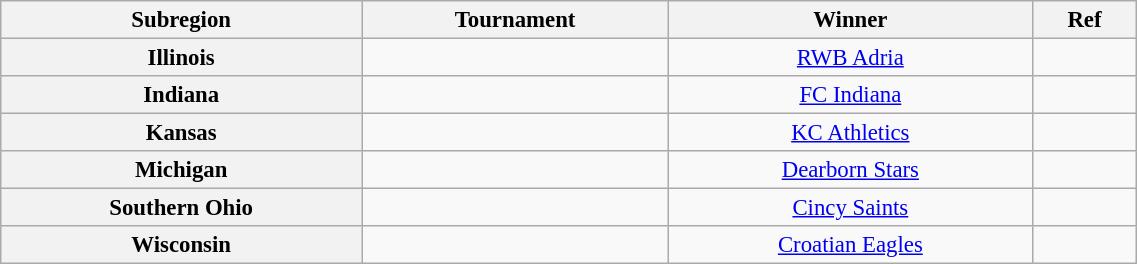<table class=wikitable style="text-align:center; font-size:95%;" width=60%>
<tr>
<th>Subregion</th>
<th>Tournament</th>
<th>Winner</th>
<th>Ref</th>
</tr>
<tr>
<th> Illinois</th>
<td></td>
<td><a href='#'>RWB Adria</a></td>
<td></td>
</tr>
<tr>
<th> Indiana</th>
<td></td>
<td><a href='#'>FC Indiana</a></td>
<td></td>
</tr>
<tr>
<th> Kansas</th>
<td></td>
<td><a href='#'>KC Athletics</a></td>
<td></td>
</tr>
<tr>
<th> Michigan</th>
<td></td>
<td><a href='#'>Dearborn Stars</a></td>
<td></td>
</tr>
<tr>
<th> Southern Ohio</th>
<td></td>
<td><a href='#'>Cincy Saints</a></td>
<td></td>
</tr>
<tr>
<th> Wisconsin</th>
<td></td>
<td><a href='#'>Croatian Eagles</a></td>
<td></td>
</tr>
</table>
